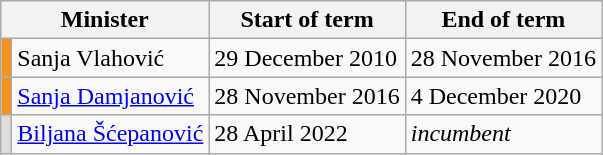<table class="wikitable">
<tr>
<th colspan=2>Minister</th>
<th>Start of term</th>
<th>End of term</th>
</tr>
<tr>
<th style="background:#F6931D;"></th>
<td>Sanja Vlahović</td>
<td>29 December 2010</td>
<td>28 November 2016</td>
</tr>
<tr>
<th style="background:#F6931D;"></th>
<td><a href='#'>Sanja Damjanović</a></td>
<td>28 November 2016</td>
<td>4 December 2020</td>
</tr>
<tr>
<th style="background:#dddddd;"></th>
<td><a href='#'>Biljana Šćepanović</a></td>
<td>28 April 2022</td>
<td><em>incumbent</em></td>
</tr>
</table>
